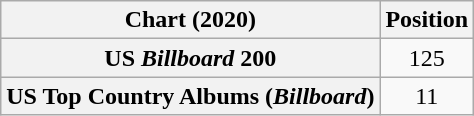<table class="wikitable sortable plainrowheaders" style="text-align:center">
<tr>
<th scope="col">Chart (2020)</th>
<th scope="col">Position</th>
</tr>
<tr>
<th scope="row">US <em>Billboard</em> 200</th>
<td>125</td>
</tr>
<tr>
<th scope="row">US Top Country Albums (<em>Billboard</em>)</th>
<td>11</td>
</tr>
</table>
